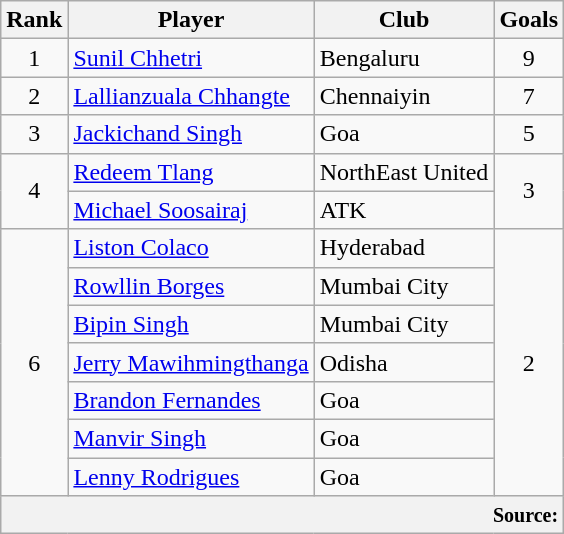<table class="wikitable" style="text-align:center">
<tr>
<th>Rank</th>
<th>Player</th>
<th>Club</th>
<th>Goals</th>
</tr>
<tr>
<td>1</td>
<td align="left"><a href='#'>Sunil Chhetri</a></td>
<td align="left">Bengaluru</td>
<td>9</td>
</tr>
<tr>
<td>2</td>
<td align="left"><a href='#'>Lallianzuala Chhangte</a></td>
<td align="left">Chennaiyin</td>
<td>7</td>
</tr>
<tr>
<td>3</td>
<td align="left"><a href='#'>Jackichand Singh</a></td>
<td align="left">Goa</td>
<td>5</td>
</tr>
<tr>
<td rowspan="2">4</td>
<td align="left"><a href='#'>Redeem Tlang</a></td>
<td align="left">NorthEast United</td>
<td rowspan="2">3</td>
</tr>
<tr>
<td align="left"><a href='#'>Michael Soosairaj</a></td>
<td align="left">ATK</td>
</tr>
<tr>
<td rowspan="7">6</td>
<td align="left"><a href='#'>Liston Colaco</a></td>
<td align="left">Hyderabad</td>
<td rowspan="7">2</td>
</tr>
<tr>
<td align="left"><a href='#'>Rowllin Borges</a></td>
<td align="left">Mumbai City</td>
</tr>
<tr>
<td align="left"><a href='#'>Bipin Singh</a></td>
<td align="left">Mumbai City</td>
</tr>
<tr>
<td align="left"><a href='#'>Jerry Mawihmingthanga</a></td>
<td align="left">Odisha</td>
</tr>
<tr>
<td align="left"><a href='#'>Brandon Fernandes</a></td>
<td align="left">Goa</td>
</tr>
<tr>
<td align="left"><a href='#'>Manvir Singh</a></td>
<td align="left">Goa</td>
</tr>
<tr>
<td align="left"><a href='#'>Lenny Rodrigues</a></td>
<td align="left">Goa</td>
</tr>
<tr>
<th colspan="4" style="text-align:right;"><small>Source:</small></th>
</tr>
</table>
